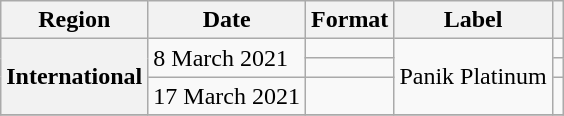<table class="wikitable plainrowheaders">
<tr>
<th scope="col">Region</th>
<th scope="col">Date</th>
<th scope="col">Format</th>
<th scope="col">Label</th>
<th scope="col"></th>
</tr>
<tr>
<th scope="row" rowspan="3">International</th>
<td rowspan="2">8 March 2021</td>
<td></td>
<td rowspan="3">Panik Platinum</td>
<td></td>
</tr>
<tr>
<td></td>
<td></td>
</tr>
<tr>
<td>17 March 2021</td>
<td></td>
<td></td>
</tr>
<tr>
</tr>
</table>
